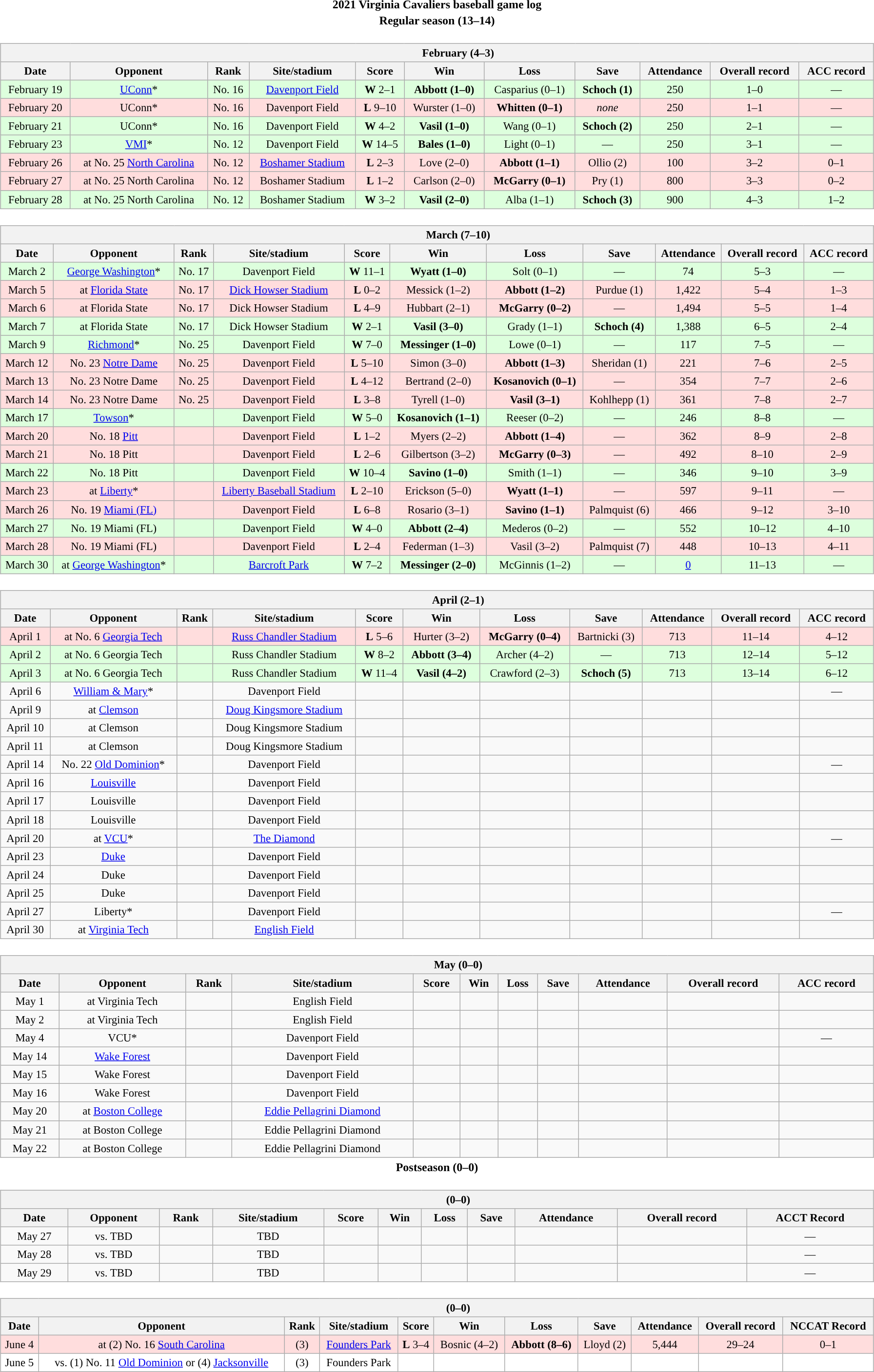<table class="toccolours" width=95% style="clear:both; margin:1.5em auto; text-align:center;">
<tr>
<th colspan=2>2021 Virginia Cavaliers baseball game log</th>
</tr>
<tr>
<th colspan=2>Regular season (13–14)</th>
</tr>
<tr valign="top">
<td><br><table class="wikitable collapsible collapsed" style="margin:auto; width:100%; text-align:center; font-size:95%">
<tr>
<th colspan=12 style="padding-left:4em;">February (4–3)</th>
</tr>
<tr>
<th>Date</th>
<th>Opponent</th>
<th>Rank</th>
<th>Site/stadium</th>
<th>Score</th>
<th>Win</th>
<th>Loss</th>
<th>Save</th>
<th>Attendance</th>
<th>Overall record</th>
<th>ACC record</th>
</tr>
<tr bgcolor="#ddffdd">
<td>February 19</td>
<td><a href='#'>UConn</a>*</td>
<td>No. 16</td>
<td><a href='#'>Davenport Field</a><br></td>
<td><strong>W</strong> 2–1</td>
<td><strong>Abbott (1–0)</strong></td>
<td>Casparius (0–1)</td>
<td><strong>Schoch (1)</strong></td>
<td>250</td>
<td>1–0</td>
<td>— </td>
</tr>
<tr bgcolor="#ffdddd">
<td>February 20</td>
<td>UConn*</td>
<td>No. 16</td>
<td>Davenport Field</td>
<td><strong>L</strong> 9–10</td>
<td>Wurster (1–0)</td>
<td><strong>Whitten (0–1)</strong></td>
<td><em>none</em></td>
<td>250</td>
<td>1–1</td>
<td>—</td>
</tr>
<tr bgcolor="#ddffdd">
<td>February 21</td>
<td>UConn*</td>
<td>No. 16</td>
<td>Davenport Field</td>
<td><strong>W</strong> 4–2</td>
<td><strong>Vasil (1–0)</strong></td>
<td>Wang (0–1)</td>
<td><strong>Schoch (2)</strong></td>
<td>250</td>
<td>2–1</td>
<td>— </td>
</tr>
<tr bgcolor="#ddffdd">
<td>February 23</td>
<td><a href='#'>VMI</a>*</td>
<td>No. 12</td>
<td>Davenport Field</td>
<td><strong>W</strong> 14–5</td>
<td><strong>Bales (1–0)</strong></td>
<td>Light (0–1)</td>
<td>—</td>
<td>250</td>
<td>3–1</td>
<td>— </td>
</tr>
<tr bgcolor="#ffdddd">
<td>February 26</td>
<td>at No. 25 <a href='#'>North Carolina</a><br></td>
<td>No. 12</td>
<td><a href='#'>Boshamer Stadium</a><br></td>
<td><strong>L</strong> 2–3</td>
<td>Love (2–0)</td>
<td><strong>Abbott (1–1)</strong></td>
<td>Ollio (2)</td>
<td>100</td>
<td>3–2</td>
<td>0–1</td>
</tr>
<tr bgcolor="#ffdddd">
<td>February 27</td>
<td>at No. 25 North Carolina<br></td>
<td>No. 12</td>
<td>Boshamer Stadium</td>
<td><strong>L</strong> 1–2</td>
<td>Carlson (2–0)</td>
<td><strong>McGarry (0–1)</strong></td>
<td>Pry (1)</td>
<td>800</td>
<td>3–3</td>
<td>0–2</td>
</tr>
<tr bgcolor="#ddffdd">
<td>February 28</td>
<td>at No. 25 North Carolina<br></td>
<td>No. 12</td>
<td>Boshamer Stadium</td>
<td><strong>W</strong> 3–2</td>
<td><strong>Vasil (2–0)</strong></td>
<td>Alba (1–1)</td>
<td><strong>Schoch (3)</strong></td>
<td>900</td>
<td>4–3</td>
<td>1–2</td>
</tr>
</table>
</td>
</tr>
<tr>
<td><br><table class="wikitable collapsible collapsed" style="margin:auto; width:100%; text-align:center; font-size:95%">
<tr>
<th colspan=12 style="padding-left:4em;">March (7–10)</th>
</tr>
<tr>
<th>Date</th>
<th>Opponent</th>
<th>Rank</th>
<th>Site/stadium</th>
<th>Score</th>
<th>Win</th>
<th>Loss</th>
<th>Save</th>
<th>Attendance</th>
<th>Overall record</th>
<th>ACC record</th>
</tr>
<tr bgcolor="#ddffdd">
<td>March 2</td>
<td><a href='#'>George Washington</a>*</td>
<td>No. 17</td>
<td>Davenport Field</td>
<td><strong>W</strong> 11–1</td>
<td><strong>Wyatt (1–0)</strong></td>
<td>Solt (0–1)</td>
<td>—</td>
<td>74</td>
<td>5–3</td>
<td>—</td>
</tr>
<tr bgcolor="#ffdddd">
<td>March 5</td>
<td>at <a href='#'>Florida State</a></td>
<td>No. 17</td>
<td><a href='#'>Dick Howser Stadium</a><br></td>
<td><strong>L</strong> 0–2</td>
<td>Messick (1–2)</td>
<td><strong>Abbott (1–2)</strong></td>
<td>Purdue (1)</td>
<td>1,422</td>
<td>5–4</td>
<td>1–3</td>
</tr>
<tr bgcolor="#ffdddd">
<td>March 6</td>
<td>at Florida State</td>
<td>No. 17</td>
<td>Dick Howser Stadium</td>
<td><strong>L</strong> 4–9</td>
<td>Hubbart (2–1)</td>
<td><strong>McGarry (0–2)</strong></td>
<td>—</td>
<td>1,494</td>
<td>5–5</td>
<td>1–4</td>
</tr>
<tr bgcolor="#ddffdd">
<td>March 7</td>
<td>at Florida State</td>
<td>No. 17</td>
<td>Dick Howser Stadium</td>
<td><strong>W</strong> 2–1</td>
<td><strong>Vasil (3–0)</strong></td>
<td>Grady (1–1)</td>
<td><strong>Schoch (4)</strong></td>
<td>1,388</td>
<td>6–5</td>
<td>2–4</td>
</tr>
<tr bgcolor="#ddffdd">
<td>March 9</td>
<td><a href='#'>Richmond</a>*</td>
<td>No. 25</td>
<td>Davenport Field</td>
<td><strong>W</strong> 7–0</td>
<td><strong>Messinger (1–0)</strong></td>
<td>Lowe (0–1)</td>
<td>—</td>
<td>117</td>
<td>7–5</td>
<td>— </td>
</tr>
<tr bgcolor="#ffdddd">
<td>March 12</td>
<td>No. 23 <a href='#'>Notre Dame</a></td>
<td>No. 25</td>
<td>Davenport Field</td>
<td><strong>L</strong> 5–10</td>
<td>Simon (3–0)</td>
<td><strong>Abbott (1–3)</strong></td>
<td>Sheridan (1)</td>
<td>221</td>
<td>7–6</td>
<td>2–5</td>
</tr>
<tr bgcolor="#ffdddd">
<td>March 13</td>
<td>No. 23 Notre Dame</td>
<td>No. 25</td>
<td>Davenport Field</td>
<td><strong>L</strong> 4–12</td>
<td>Bertrand (2–0)</td>
<td><strong>Kosanovich (0–1)</strong></td>
<td>—</td>
<td>354</td>
<td>7–7</td>
<td>2–6</td>
</tr>
<tr bgcolor="#ffdddd">
<td>March 14</td>
<td>No. 23 Notre Dame</td>
<td>No. 25</td>
<td>Davenport Field</td>
<td><strong>L</strong> 3–8</td>
<td>Tyrell (1–0)</td>
<td><strong>Vasil (3–1)</strong></td>
<td>Kohlhepp (1)</td>
<td>361</td>
<td>7–8</td>
<td>2–7</td>
</tr>
<tr bgcolor="#ddffdd">
<td>March 17</td>
<td><a href='#'>Towson</a>*</td>
<td></td>
<td>Davenport Field</td>
<td><strong>W</strong> 5–0</td>
<td><strong>Kosanovich (1–1)</strong></td>
<td>Reeser (0–2)</td>
<td>—</td>
<td>246</td>
<td>8–8</td>
<td>— </td>
</tr>
<tr bgcolor="#ffdddd">
<td>March 20</td>
<td>No. 18 <a href='#'>Pitt</a></td>
<td></td>
<td>Davenport Field</td>
<td><strong>L</strong> 1–2</td>
<td>Myers (2–2)</td>
<td><strong>Abbott (1–4)</strong></td>
<td>—</td>
<td>362</td>
<td>8–9</td>
<td>2–8</td>
</tr>
<tr bgcolor="#ffdddd">
<td>March 21</td>
<td>No. 18 Pitt</td>
<td></td>
<td>Davenport Field</td>
<td><strong>L</strong> 2–6</td>
<td>Gilbertson (3–2)</td>
<td><strong>McGarry (0–3)</strong></td>
<td>—</td>
<td>492</td>
<td>8–10</td>
<td>2–9</td>
</tr>
<tr bgcolor="#ddffdd">
<td>March 22</td>
<td>No. 18 Pitt</td>
<td></td>
<td>Davenport Field</td>
<td><strong>W</strong> 10–4</td>
<td><strong>Savino (1–0)</strong></td>
<td>Smith (1–1)</td>
<td>—</td>
<td>346</td>
<td>9–10</td>
<td>3–9</td>
</tr>
<tr bgcolor="#ffdddd">
<td>March 23</td>
<td>at <a href='#'>Liberty</a>*</td>
<td></td>
<td><a href='#'>Liberty Baseball Stadium</a><br></td>
<td><strong>L</strong> 2–10</td>
<td>Erickson (5–0)</td>
<td><strong>Wyatt (1–1)</strong></td>
<td>—</td>
<td>597</td>
<td>9–11</td>
<td>— </td>
</tr>
<tr bgcolor="#ffdddd">
<td>March 26</td>
<td>No. 19 <a href='#'>Miami (FL)</a></td>
<td></td>
<td>Davenport Field</td>
<td><strong>L</strong> 6–8</td>
<td>Rosario (3–1)</td>
<td><strong>Savino (1–1)</strong></td>
<td>Palmquist (6)</td>
<td>466</td>
<td>9–12</td>
<td>3–10</td>
</tr>
<tr bgcolor="#ddffdd">
<td>March 27</td>
<td>No. 19 Miami (FL)</td>
<td></td>
<td>Davenport Field</td>
<td><strong>W</strong> 4–0</td>
<td><strong>Abbott (2–4)</strong></td>
<td>Mederos (0–2)</td>
<td>—</td>
<td>552</td>
<td>10–12</td>
<td>4–10</td>
</tr>
<tr bgcolor="#ffdddd">
<td>March 28</td>
<td>No. 19 Miami (FL)</td>
<td></td>
<td>Davenport Field</td>
<td><strong>L</strong> 2–4</td>
<td>Federman (1–3)</td>
<td>Vasil (3–2)</td>
<td>Palmquist (7)</td>
<td>448</td>
<td>10–13</td>
<td>4–11</td>
</tr>
<tr bgcolor="#ddffdd">
<td>March 30</td>
<td>at <a href='#'>George Washington</a>*</td>
<td></td>
<td><a href='#'>Barcroft Park</a><br></td>
<td><strong>W</strong> 7–2</td>
<td><strong>Messinger (2–0)</strong></td>
<td>McGinnis (1–2)</td>
<td>—</td>
<td><a href='#'>0</a></td>
<td>11–13</td>
<td>— </td>
</tr>
</table>
</td>
</tr>
<tr>
<td><br><table class="wikitable collapsible collapsed" style="margin:auto; width:100%; text-align:center; font-size:95%">
<tr>
<th colspan=12 style="padding-left:4em;">April (2–1)</th>
</tr>
<tr>
<th>Date</th>
<th>Opponent</th>
<th>Rank</th>
<th>Site/stadium</th>
<th>Score</th>
<th>Win</th>
<th>Loss</th>
<th>Save</th>
<th>Attendance</th>
<th>Overall record</th>
<th>ACC record</th>
</tr>
<tr bgcolor="#ffdddd">
<td>April 1</td>
<td>at No. 6 <a href='#'>Georgia Tech</a></td>
<td></td>
<td><a href='#'>Russ Chandler Stadium</a><br></td>
<td><strong>L</strong> 5–6</td>
<td>Hurter (3–2)</td>
<td><strong>McGarry (0–4)</strong></td>
<td>Bartnicki (3)</td>
<td>713</td>
<td>11–14</td>
<td>4–12</td>
</tr>
<tr bgcolor="#ddffdd">
<td>April 2</td>
<td>at No. 6 Georgia Tech</td>
<td></td>
<td>Russ Chandler Stadium</td>
<td><strong>W</strong> 8–2</td>
<td><strong>Abbott (3–4)</strong></td>
<td>Archer (4–2)</td>
<td>—</td>
<td>713</td>
<td>12–14</td>
<td>5–12</td>
</tr>
<tr bgcolor="#ddffdd">
<td>April 3</td>
<td>at No. 6 Georgia Tech</td>
<td></td>
<td>Russ Chandler Stadium</td>
<td><strong>W</strong> 11–4</td>
<td><strong>Vasil (4–2)</strong></td>
<td>Crawford (2–3)</td>
<td><strong>Schoch (5)</strong></td>
<td>713</td>
<td>13–14</td>
<td>6–12</td>
</tr>
<tr>
<td>April 6</td>
<td><a href='#'>William & Mary</a>*</td>
<td></td>
<td>Davenport Field</td>
<td></td>
<td></td>
<td></td>
<td></td>
<td></td>
<td></td>
<td>— </td>
</tr>
<tr>
<td>April 9</td>
<td>at <a href='#'>Clemson</a></td>
<td></td>
<td><a href='#'>Doug Kingsmore Stadium</a><br></td>
<td></td>
<td></td>
<td></td>
<td></td>
<td></td>
<td></td>
<td></td>
</tr>
<tr>
<td>April 10</td>
<td>at Clemson</td>
<td></td>
<td>Doug Kingsmore Stadium</td>
<td></td>
<td></td>
<td></td>
<td></td>
<td></td>
<td></td>
<td></td>
</tr>
<tr>
<td>April 11</td>
<td>at Clemson</td>
<td></td>
<td>Doug Kingsmore Stadium</td>
<td></td>
<td></td>
<td></td>
<td></td>
<td></td>
<td></td>
<td></td>
</tr>
<tr>
<td>April 14</td>
<td>No. 22 <a href='#'>Old Dominion</a>*</td>
<td></td>
<td>Davenport Field</td>
<td></td>
<td></td>
<td></td>
<td></td>
<td></td>
<td></td>
<td>— </td>
</tr>
<tr>
<td>April 16</td>
<td><a href='#'>Louisville</a></td>
<td></td>
<td>Davenport Field</td>
<td></td>
<td></td>
<td></td>
<td></td>
<td></td>
<td></td>
<td></td>
</tr>
<tr>
<td>April 17</td>
<td>Louisville</td>
<td></td>
<td>Davenport Field</td>
<td></td>
<td></td>
<td></td>
<td></td>
<td></td>
<td></td>
<td></td>
</tr>
<tr>
<td>April 18</td>
<td>Louisville</td>
<td></td>
<td>Davenport Field</td>
<td></td>
<td></td>
<td></td>
<td></td>
<td></td>
<td></td>
<td></td>
</tr>
<tr>
<td>April 20</td>
<td>at <a href='#'>VCU</a>*<br></td>
<td></td>
<td><a href='#'>The Diamond</a><br></td>
<td></td>
<td></td>
<td></td>
<td></td>
<td></td>
<td></td>
<td>— </td>
</tr>
<tr>
<td>April 23</td>
<td><a href='#'>Duke</a></td>
<td></td>
<td>Davenport Field</td>
<td></td>
<td></td>
<td></td>
<td></td>
<td></td>
<td></td>
<td></td>
</tr>
<tr>
<td>April 24</td>
<td>Duke</td>
<td></td>
<td>Davenport Field</td>
<td></td>
<td></td>
<td></td>
<td></td>
<td></td>
<td></td>
<td></td>
</tr>
<tr>
<td>April 25</td>
<td>Duke</td>
<td></td>
<td>Davenport Field</td>
<td></td>
<td></td>
<td></td>
<td></td>
<td></td>
<td></td>
<td></td>
</tr>
<tr>
<td>April 27</td>
<td>Liberty*</td>
<td></td>
<td>Davenport Field</td>
<td></td>
<td></td>
<td></td>
<td></td>
<td></td>
<td></td>
<td>— </td>
</tr>
<tr>
<td>April 30</td>
<td>at <a href='#'>Virginia Tech</a><br></td>
<td></td>
<td><a href='#'>English Field</a><br></td>
<td></td>
<td></td>
<td></td>
<td></td>
<td></td>
<td></td>
<td></td>
</tr>
</table>
</td>
</tr>
<tr>
<td><br><table class="wikitable collapsible collapsed" style="margin:auto; width:100%; text-align:center; font-size:95%">
<tr>
<th colspan=12 style="padding-left:4em;">May (0–0)</th>
</tr>
<tr>
<th>Date</th>
<th>Opponent</th>
<th>Rank</th>
<th>Site/stadium</th>
<th>Score</th>
<th>Win</th>
<th>Loss</th>
<th>Save</th>
<th>Attendance</th>
<th>Overall record</th>
<th>ACC record</th>
</tr>
<tr>
<td>May 1</td>
<td>at Virginia Tech<br></td>
<td></td>
<td>English Field</td>
<td></td>
<td></td>
<td></td>
<td></td>
<td></td>
<td></td>
<td></td>
</tr>
<tr>
<td>May 2</td>
<td>at Virginia Tech<br></td>
<td></td>
<td>English Field</td>
<td></td>
<td></td>
<td></td>
<td></td>
<td></td>
<td></td>
<td></td>
</tr>
<tr>
<td>May 4</td>
<td>VCU*<br></td>
<td></td>
<td>Davenport Field</td>
<td></td>
<td></td>
<td></td>
<td></td>
<td></td>
<td></td>
<td>— </td>
</tr>
<tr>
<td>May 14</td>
<td><a href='#'>Wake Forest</a></td>
<td></td>
<td>Davenport Field</td>
<td></td>
<td></td>
<td></td>
<td></td>
<td></td>
<td></td>
<td></td>
</tr>
<tr>
<td>May 15</td>
<td>Wake Forest</td>
<td></td>
<td>Davenport Field</td>
<td></td>
<td></td>
<td></td>
<td></td>
<td></td>
<td></td>
<td></td>
</tr>
<tr>
<td>May 16</td>
<td>Wake Forest</td>
<td></td>
<td>Davenport Field</td>
<td></td>
<td></td>
<td></td>
<td></td>
<td></td>
<td></td>
<td></td>
</tr>
<tr>
<td>May 20</td>
<td>at <a href='#'>Boston College</a></td>
<td></td>
<td><a href='#'>Eddie Pellagrini Diamond</a><br></td>
<td></td>
<td></td>
<td></td>
<td></td>
<td></td>
<td></td>
<td></td>
</tr>
<tr>
<td>May 21</td>
<td>at Boston College</td>
<td></td>
<td>Eddie Pellagrini Diamond</td>
<td></td>
<td></td>
<td></td>
<td></td>
<td></td>
<td></td>
<td></td>
</tr>
<tr>
<td>May 22</td>
<td>at Boston College</td>
<td></td>
<td>Eddie Pellagrini Diamond</td>
<td></td>
<td></td>
<td></td>
<td></td>
<td></td>
<td></td>
<td></td>
</tr>
</table>
</td>
</tr>
<tr>
<th colspan=2>Postseason (0–0)</th>
</tr>
<tr>
<td><br><table class="wikitable collapsible collapsed" style="margin:auto; width:100%; text-align:center; font-size:95%">
<tr>
<th colspan=12 style="padding-left:4em;"> (0–0)</th>
</tr>
<tr>
<th>Date</th>
<th>Opponent</th>
<th>Rank</th>
<th>Site/stadium</th>
<th>Score</th>
<th>Win</th>
<th>Loss</th>
<th>Save</th>
<th>Attendance</th>
<th>Overall record</th>
<th>ACCT Record</th>
</tr>
<tr>
<td>May 27</td>
<td>vs. TBD</td>
<td></td>
<td>TBD</td>
<td></td>
<td></td>
<td></td>
<td></td>
<td></td>
<td></td>
<td>—</td>
</tr>
<tr>
<td>May 28</td>
<td>vs. TBD</td>
<td></td>
<td>TBD</td>
<td></td>
<td></td>
<td></td>
<td></td>
<td></td>
<td></td>
<td>—</td>
</tr>
<tr>
<td>May 29</td>
<td>vs. TBD</td>
<td></td>
<td>TBD</td>
<td></td>
<td></td>
<td></td>
<td></td>
<td></td>
<td></td>
<td>—</td>
</tr>
</table>
</td>
</tr>
<tr>
<td><br><table class="wikitable collapsible" style="margin:auto; width:100%; text-align:center; font-size:95%">
<tr>
<th colspan=12 style="padding-left:4em;"> (0–0)</th>
</tr>
<tr>
<th>Date</th>
<th>Opponent</th>
<th>Rank</th>
<th>Site/stadium</th>
<th>Score</th>
<th>Win</th>
<th>Loss</th>
<th>Save</th>
<th>Attendance</th>
<th>Overall record</th>
<th>NCCAT Record</th>
</tr>
<tr bgcolor="#ffdddd">
<td>June 4</td>
<td>at (2) No. 16 <a href='#'>South Carolina</a><br></td>
<td>(3)</td>
<td><a href='#'>Founders Park</a><br></td>
<td><strong>L</strong> 3–4</td>
<td>Bosnic (4–2)</td>
<td><strong>Abbott (8–6)</strong></td>
<td>Lloyd (2)</td>
<td>5,444</td>
<td>29–24</td>
<td>0–1</td>
</tr>
<tr bgcolor="#ffffff">
<td>June 5</td>
<td>vs. (1) No. 11 <a href='#'>Old Dominion</a> or (4) <a href='#'>Jacksonville</a><br></td>
<td>(3)</td>
<td>Founders Park</td>
<td></td>
<td></td>
<td></td>
<td></td>
<td></td>
<td></td>
<td></td>
</tr>
</table>
</td>
</tr>
</table>
